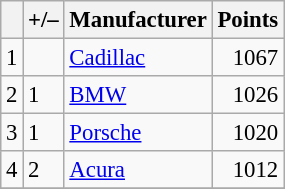<table class="wikitable" style="font-size: 95%;">
<tr>
<th scope="col"></th>
<th scope="col">+/–</th>
<th scope="col">Manufacturer</th>
<th scope="col">Points</th>
</tr>
<tr>
<td align=center>1</td>
<td align="left"></td>
<td> <a href='#'>Cadillac</a></td>
<td align=right>1067</td>
</tr>
<tr>
<td align=center>2</td>
<td align="left"> 1</td>
<td> <a href='#'>BMW</a></td>
<td align=right>1026</td>
</tr>
<tr>
<td align=center>3</td>
<td align="left"> 1</td>
<td> <a href='#'>Porsche</a></td>
<td align=right>1020</td>
</tr>
<tr>
<td align=center>4</td>
<td align="left"> 2</td>
<td> <a href='#'>Acura</a></td>
<td align=right>1012</td>
</tr>
<tr>
</tr>
</table>
